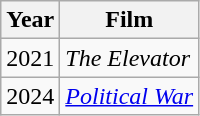<table class="wikitable">
<tr>
<th>Year</th>
<th>Film</th>
</tr>
<tr>
<td>2021</td>
<td><em>The Elevator</em></td>
</tr>
<tr>
<td>2024</td>
<td><em><a href='#'>Political War</a></em></td>
</tr>
</table>
